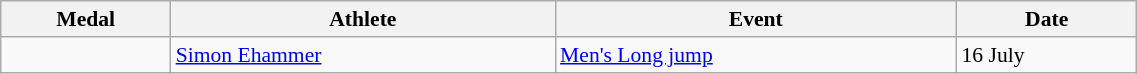<table class=wikitable style=font-size:90% width=60%>
<tr>
<th>Medal</th>
<th>Athlete</th>
<th>Event</th>
<th>Date</th>
</tr>
<tr>
<td></td>
<td><a href='#'>Simon Ehammer</a></td>
<td><a href='#'>Men's Long jump</a></td>
<td>16 July</td>
</tr>
</table>
